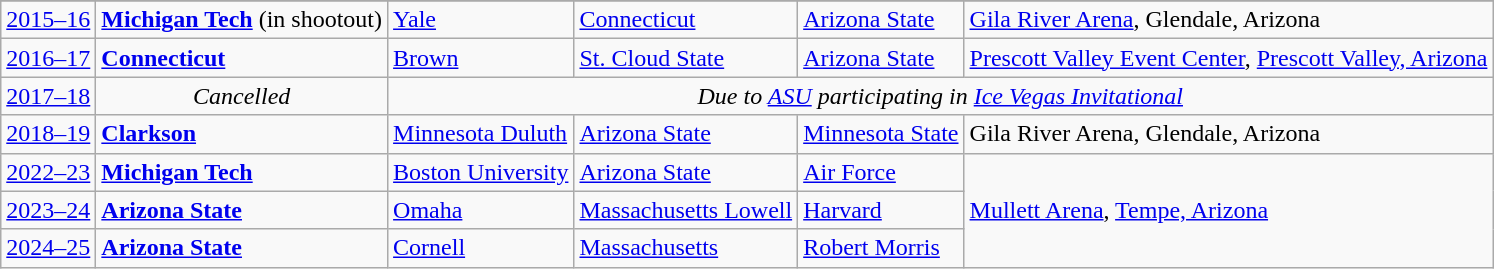<table class="wikitable">
<tr>
</tr>
<tr>
<td><a href='#'>2015–16</a></td>
<td><strong><a href='#'>Michigan Tech</a></strong> (in shootout)</td>
<td><a href='#'>Yale</a></td>
<td><a href='#'>Connecticut</a></td>
<td><a href='#'>Arizona State</a></td>
<td><a href='#'>Gila River Arena</a>, Glendale, Arizona</td>
</tr>
<tr>
<td><a href='#'>2016–17</a></td>
<td><strong><a href='#'>Connecticut</a></strong></td>
<td><a href='#'>Brown</a></td>
<td><a href='#'>St. Cloud State</a></td>
<td><a href='#'>Arizona State</a></td>
<td><a href='#'>Prescott Valley Event Center</a>, <a href='#'>Prescott Valley, Arizona</a></td>
</tr>
<tr>
<td><a href='#'>2017–18</a></td>
<td align=center><em>Cancelled</em></td>
<td colspan=4 align=center><em>Due to <a href='#'>ASU</a> participating in <a href='#'>Ice Vegas Invitational</a></em></td>
</tr>
<tr>
<td><a href='#'>2018–19</a></td>
<td><strong><a href='#'>Clarkson</a></strong></td>
<td><a href='#'>Minnesota Duluth</a></td>
<td><a href='#'>Arizona State</a></td>
<td><a href='#'>Minnesota State</a></td>
<td>Gila River Arena, Glendale, Arizona</td>
</tr>
<tr>
<td><a href='#'>2022–23</a></td>
<td><strong><a href='#'>Michigan Tech</a></strong></td>
<td><a href='#'>Boston University</a></td>
<td><a href='#'>Arizona State</a></td>
<td><a href='#'>Air Force</a></td>
<td rowspan="3"><a href='#'>Mullett Arena</a>, <a href='#'>Tempe, Arizona</a></td>
</tr>
<tr>
<td><a href='#'>2023–24</a></td>
<td><strong><a href='#'>Arizona State</a></strong></td>
<td><a href='#'>Omaha</a></td>
<td><a href='#'>Massachusetts Lowell</a></td>
<td><a href='#'>Harvard</a></td>
</tr>
<tr>
<td><a href='#'>2024–25</a></td>
<td><strong><a href='#'>Arizona State</a></strong></td>
<td><a href='#'>Cornell</a></td>
<td><a href='#'>Massachusetts</a></td>
<td><a href='#'>Robert Morris</a></td>
</tr>
</table>
